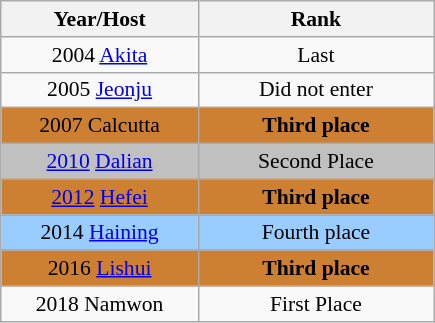<table class="wikitable" style="text-align: center;font-size:90%;">
<tr>
<th width=125>Year/Host</th>
<th width=150>Rank</th>
</tr>
<tr>
<td> 2004 <a href='#'>Akita</a></td>
<td>Last</td>
</tr>
<tr>
<td> 2005 <a href='#'>Jeonju</a></td>
<td>Did not enter</td>
</tr>
<tr bgcolor=CD7F32>
<td> 2007 Calcutta</td>
<td><strong>Third place</strong></td>
</tr>
<tr bgcolor=Silver>
<td> <a href='#'>2010</a> <a href='#'>Dalian</a></td>
<td>Second Place</td>
</tr>
<tr bgcolor=CD7F32>
<td> <a href='#'>2012</a> <a href='#'>Hefei</a></td>
<td><strong>Third place</strong></td>
</tr>
<tr bgcolor=9acdff>
<td> 2014 <a href='#'>Haining</a></td>
<td>Fourth place</td>
</tr>
<tr bgcolor=CD7F32>
<td> 2016 <a href='#'>Lishui</a></td>
<td><strong>Third place</strong></td>
</tr>
<tr>
<td> 2018 Namwon</td>
<td>First Place</td>
</tr>
</table>
